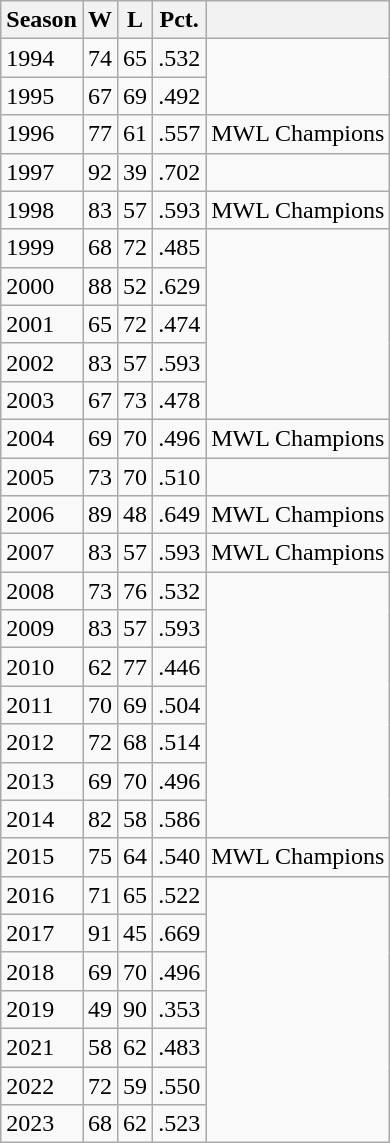<table class="wikitable">
<tr>
<th>Season</th>
<th>W</th>
<th>L</th>
<th>Pct.</th>
<th></th>
</tr>
<tr>
<td>1994</td>
<td>74</td>
<td>65</td>
<td>.532</td>
</tr>
<tr>
<td>1995</td>
<td>67</td>
<td>69</td>
<td>.492</td>
</tr>
<tr>
<td>1996</td>
<td>77</td>
<td>61</td>
<td>.557</td>
<td>MWL Champions</td>
</tr>
<tr>
<td>1997</td>
<td>92</td>
<td>39</td>
<td>.702</td>
</tr>
<tr>
<td>1998</td>
<td>83</td>
<td>57</td>
<td>.593</td>
<td>MWL Champions</td>
</tr>
<tr>
<td>1999</td>
<td>68</td>
<td>72</td>
<td>.485</td>
</tr>
<tr>
<td>2000</td>
<td>88</td>
<td>52</td>
<td>.629</td>
</tr>
<tr>
<td>2001</td>
<td>65</td>
<td>72</td>
<td>.474</td>
</tr>
<tr>
<td>2002</td>
<td>83</td>
<td>57</td>
<td>.593</td>
</tr>
<tr>
<td>2003</td>
<td>67</td>
<td>73</td>
<td>.478</td>
</tr>
<tr>
<td>2004</td>
<td>69</td>
<td>70</td>
<td>.496</td>
<td>MWL Champions</td>
</tr>
<tr>
<td>2005</td>
<td>73</td>
<td>70</td>
<td>.510</td>
</tr>
<tr>
<td>2006</td>
<td>89</td>
<td>48</td>
<td>.649</td>
<td>MWL Champions</td>
</tr>
<tr>
<td>2007</td>
<td>83</td>
<td>57</td>
<td>.593</td>
<td>MWL Champions</td>
</tr>
<tr>
<td>2008</td>
<td>73</td>
<td>76</td>
<td>.532</td>
</tr>
<tr>
<td>2009</td>
<td>83</td>
<td>57</td>
<td>.593</td>
</tr>
<tr>
<td>2010</td>
<td>62</td>
<td>77</td>
<td>.446</td>
</tr>
<tr>
<td>2011</td>
<td>70</td>
<td>69</td>
<td>.504</td>
</tr>
<tr>
<td>2012</td>
<td>72</td>
<td>68</td>
<td>.514</td>
</tr>
<tr>
<td>2013</td>
<td>69</td>
<td>70</td>
<td>.496</td>
</tr>
<tr>
<td>2014</td>
<td>82</td>
<td>58</td>
<td>.586</td>
</tr>
<tr>
<td>2015</td>
<td>75</td>
<td>64</td>
<td>.540</td>
<td>MWL Champions</td>
</tr>
<tr>
<td>2016</td>
<td>71</td>
<td>65</td>
<td>.522</td>
</tr>
<tr>
<td>2017</td>
<td>91</td>
<td>45</td>
<td>.669</td>
</tr>
<tr>
<td>2018</td>
<td>69</td>
<td>70</td>
<td>.496</td>
</tr>
<tr>
<td>2019</td>
<td>49</td>
<td>90</td>
<td>.353</td>
</tr>
<tr>
<td>2021</td>
<td>58</td>
<td>62</td>
<td>.483</td>
</tr>
<tr>
<td>2022</td>
<td>72</td>
<td>59</td>
<td>.550</td>
</tr>
<tr>
<td>2023</td>
<td>68</td>
<td>62</td>
<td>.523</td>
</tr>
</table>
